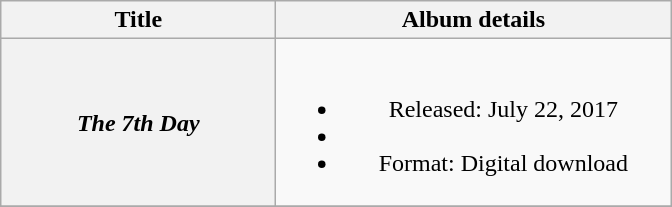<table class="wikitable plainrowheaders" style="text-align:center;">
<tr>
<th scope="col" style="width:11em;">Title</th>
<th scope="col" style="width:16em;">Album details</th>
</tr>
<tr>
<th scope="row"><em>The 7th Day</em></th>
<td><br><ul><li>Released: July 22, 2017</li><li></li><li>Format: Digital download</li></ul></td>
</tr>
<tr>
</tr>
</table>
